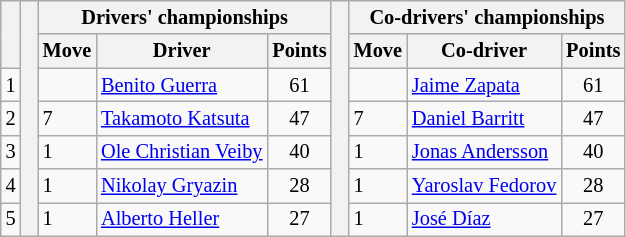<table class="wikitable" style="font-size:85%;">
<tr>
<th rowspan="2"></th>
<th rowspan="7" style="width:5px;"></th>
<th colspan="3">Drivers' championships</th>
<th rowspan="7" style="width:5px;"></th>
<th colspan="3">Co-drivers' championships</th>
</tr>
<tr>
<th>Move</th>
<th>Driver</th>
<th>Points</th>
<th>Move</th>
<th>Co-driver</th>
<th>Points</th>
</tr>
<tr>
<td align="center">1</td>
<td></td>
<td><a href='#'>Benito Guerra</a></td>
<td align="center">61</td>
<td></td>
<td><a href='#'>Jaime Zapata</a></td>
<td align="center">61</td>
</tr>
<tr>
<td align="center">2</td>
<td> 7</td>
<td><a href='#'>Takamoto Katsuta</a></td>
<td align="center">47</td>
<td> 7</td>
<td><a href='#'>Daniel Barritt</a></td>
<td align="center">47</td>
</tr>
<tr>
<td align="center">3</td>
<td> 1</td>
<td nowrap><a href='#'>Ole Christian Veiby</a></td>
<td align="center">40</td>
<td> 1</td>
<td nowrap><a href='#'>Jonas Andersson</a></td>
<td align="center">40</td>
</tr>
<tr>
<td align="center">4</td>
<td> 1</td>
<td><a href='#'>Nikolay Gryazin</a></td>
<td align="center">28</td>
<td> 1</td>
<td><a href='#'>Yaroslav Fedorov</a></td>
<td align="center">28</td>
</tr>
<tr>
<td align="center">5</td>
<td> 1</td>
<td><a href='#'>Alberto Heller</a></td>
<td align="center">27</td>
<td> 1</td>
<td><a href='#'>José Díaz</a></td>
<td align="center">27</td>
</tr>
</table>
